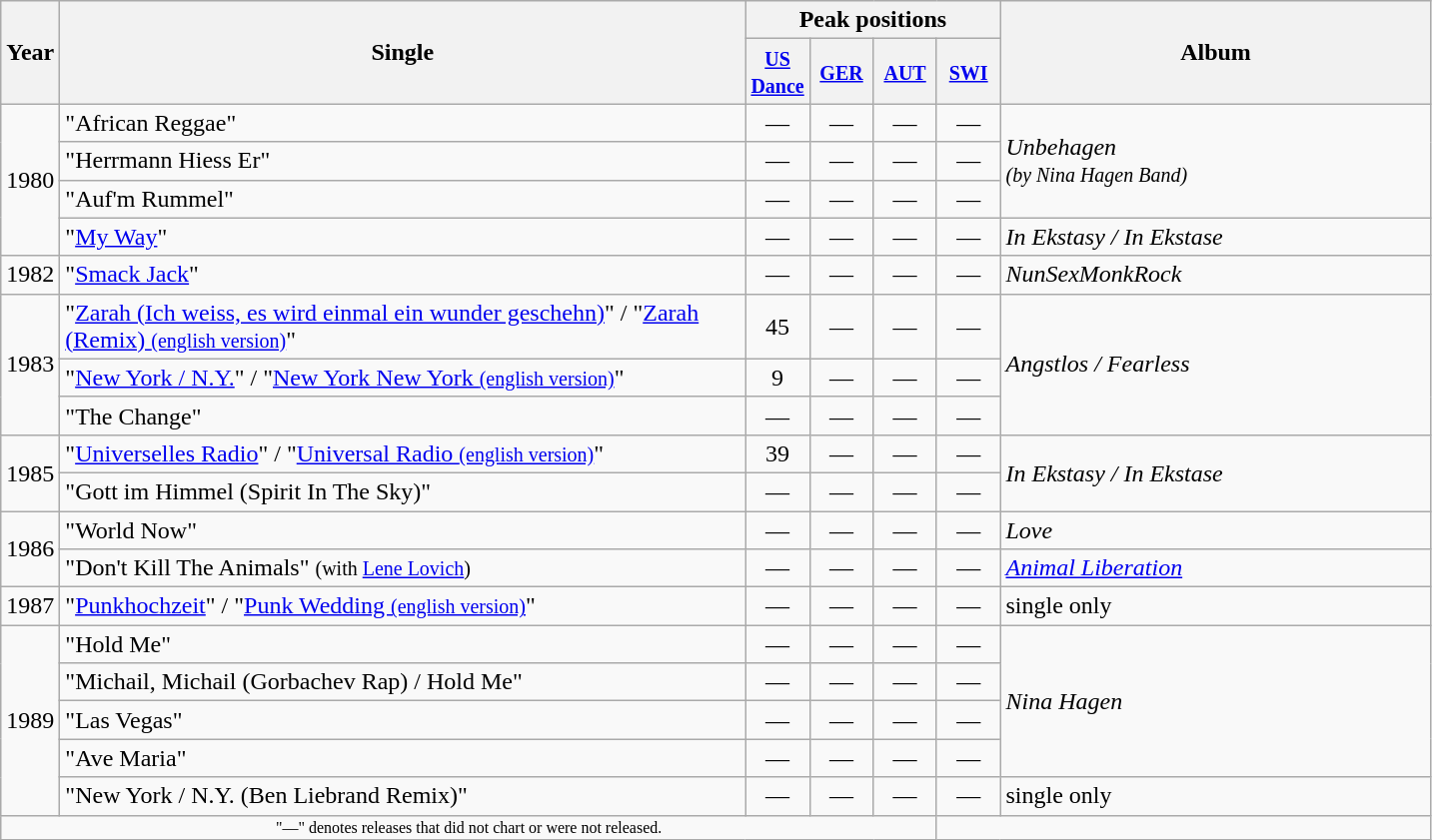<table class="wikitable">
<tr>
<th rowspan="2">Year</th>
<th rowspan="2" width="450">Single</th>
<th colspan="4">Peak positions</th>
<th rowspan="2" width="280">Album</th>
</tr>
<tr>
<th width="35"><small><a href='#'>US Dance</a></small></th>
<th width="35"><small><a href='#'>GER</a></small></th>
<th width="35"><small><a href='#'>AUT</a></small></th>
<th width="35"><small><a href='#'>SWI</a></small></th>
</tr>
<tr>
<td align="center" rowspan="4">1980</td>
<td align="left" valign="top">"African Reggae"</td>
<td align="center">—</td>
<td align="center">—</td>
<td align="center">—</td>
<td align="center">—</td>
<td align="left" rowspan="3"><em>Unbehagen</em><small><br><em>(by Nina Hagen Band)</em></small></td>
</tr>
<tr>
<td align="left" valign="top">"Herrmann Hiess Er"</td>
<td align="center">—</td>
<td align="center">—</td>
<td align="center">—</td>
<td align="center">—</td>
</tr>
<tr>
<td align="left" valign="top">"Auf'm Rummel"</td>
<td align="center">—</td>
<td align="center">—</td>
<td align="center">—</td>
<td align="center">—</td>
</tr>
<tr>
<td align="left" valign="top">"<a href='#'>My Way</a>"</td>
<td align="center">—</td>
<td align="center">—</td>
<td align="center">—</td>
<td align="center">—</td>
<td align="left" valign="top"><em>In Ekstasy / In Ekstase</em></td>
</tr>
<tr>
<td align="center">1982</td>
<td align="left" valign="top">"<a href='#'>Smack Jack</a>"</td>
<td align="center">—</td>
<td align="center">—</td>
<td align="center">—</td>
<td align="center">—</td>
<td align="left" valign="top"><em>NunSexMonkRock</em></td>
</tr>
<tr>
<td align="center" rowspan="3">1983</td>
<td align="left" valign="top">"<a href='#'>Zarah (Ich weiss, es wird einmal ein wunder geschehn)</a>" / "<a href='#'>Zarah (Remix) <small>(english version)</small></a>"</td>
<td align="center">45</td>
<td align="center">—</td>
<td align="center">—</td>
<td align="center">—</td>
<td align="left" rowspan="3"><em>Angstlos / Fearless</em></td>
</tr>
<tr>
<td align="left" valign="top">"<a href='#'>New York / N.Y.</a>" / "<a href='#'>New York New York <small>(english version)</small></a>"</td>
<td align="center">9</td>
<td align="center">—</td>
<td align="center">—</td>
<td align="center">—</td>
</tr>
<tr>
<td align="left" valign="top">"The Change"</td>
<td align="center">—</td>
<td align="center">—</td>
<td align="center">—</td>
<td align="center">—</td>
</tr>
<tr>
<td align="center" rowspan="2">1985</td>
<td align="left" valign="top">"<a href='#'>Universelles Radio</a>" / "<a href='#'>Universal Radio <small>(english version)</small></a>"</td>
<td align="center">39</td>
<td align="center">—</td>
<td align="center">—</td>
<td align="center">—</td>
<td align="left" rowspan="2"><em>In Ekstasy / In Ekstase</em></td>
</tr>
<tr>
<td align="left" valign="top">"Gott im Himmel (Spirit In The Sky)"</td>
<td align="center">—</td>
<td align="center">—</td>
<td align="center">—</td>
<td align="center">—</td>
</tr>
<tr>
<td align="center" rowspan="2">1986</td>
<td align="left" valign="top">"World Now"</td>
<td align="center">—</td>
<td align="center">—</td>
<td align="center">—</td>
<td align="center">—</td>
<td align="left" rowspan="1"><em>Love</em></td>
</tr>
<tr>
<td align="left" valign="top">"Don't Kill The Animals" <small>(with <a href='#'>Lene Lovich</a>)</small></td>
<td align="center">—</td>
<td align="center">—</td>
<td align="center">—</td>
<td align="center">—</td>
<td align="left" rowspan=1><em><a href='#'>Animal Liberation</a></em></td>
</tr>
<tr>
<td align="center" rowspan="1">1987</td>
<td align="left" valign="top">"<a href='#'>Punkhochzeit</a>" / "<a href='#'>Punk Wedding <small>(english version)</small></a>"</td>
<td align="center">—</td>
<td align="center">—</td>
<td align="center">—</td>
<td align="center">—</td>
<td align="left" rowspan="1">single only</td>
</tr>
<tr>
<td align="left" rowspan="5">1989</td>
<td align="left" valign="top">"Hold Me"</td>
<td align="center">—</td>
<td align="center">—</td>
<td align="center">—</td>
<td align="center">—</td>
<td align="left" rowspan="4"><em>Nina Hagen</em></td>
</tr>
<tr>
<td align="left" valign="top">"Michail, Michail (Gorbachev Rap) / Hold Me"</td>
<td align="center">—</td>
<td align="center">—</td>
<td align="center">—</td>
<td align="center">—</td>
</tr>
<tr>
<td align="left" valign="top">"Las Vegas"</td>
<td align="center">—</td>
<td align="center">—</td>
<td align="center">—</td>
<td align="center">—</td>
</tr>
<tr>
<td align="left" valign="top">"Ave Maria"</td>
<td align="center">—</td>
<td align="center">—</td>
<td align="center">—</td>
<td align="center">—</td>
</tr>
<tr>
<td align="left" valign="top">"New York / N.Y. (Ben Liebrand Remix)"</td>
<td align="center">—</td>
<td align="center">—</td>
<td align="center">—</td>
<td align="center">—</td>
<td align="left" rowspan="1">single only</td>
</tr>
<tr>
<td align="center" colspan="5" style="font-size:8pt">"—" denotes releases that did not chart or were not released.</td>
</tr>
</table>
